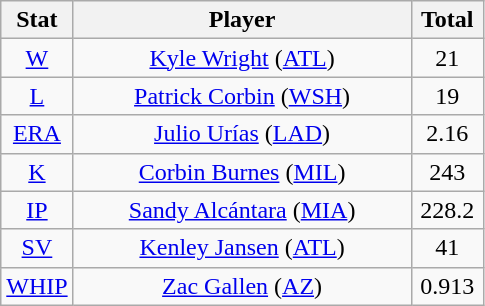<table class="wikitable" style="text-align:center;">
<tr>
<th style="width:15%;">Stat</th>
<th>Player</th>
<th style="width:15%;">Total</th>
</tr>
<tr>
<td><a href='#'>W</a></td>
<td><a href='#'>Kyle Wright</a> (<a href='#'>ATL</a>)</td>
<td>21</td>
</tr>
<tr>
<td><a href='#'>L</a></td>
<td><a href='#'>Patrick Corbin</a> (<a href='#'>WSH</a>)</td>
<td>19</td>
</tr>
<tr>
<td><a href='#'>ERA</a></td>
<td><a href='#'>Julio Urías</a> (<a href='#'>LAD</a>)</td>
<td>2.16</td>
</tr>
<tr>
<td><a href='#'>K</a></td>
<td><a href='#'>Corbin Burnes</a> (<a href='#'>MIL</a>)</td>
<td>243</td>
</tr>
<tr>
<td><a href='#'>IP</a></td>
<td><a href='#'>Sandy Alcántara</a> (<a href='#'>MIA</a>)</td>
<td>228.2</td>
</tr>
<tr>
<td><a href='#'>SV</a></td>
<td><a href='#'>Kenley Jansen</a> (<a href='#'>ATL</a>)</td>
<td>41</td>
</tr>
<tr>
<td><a href='#'>WHIP</a></td>
<td><a href='#'>Zac Gallen</a> (<a href='#'>AZ</a>)</td>
<td>0.913</td>
</tr>
</table>
